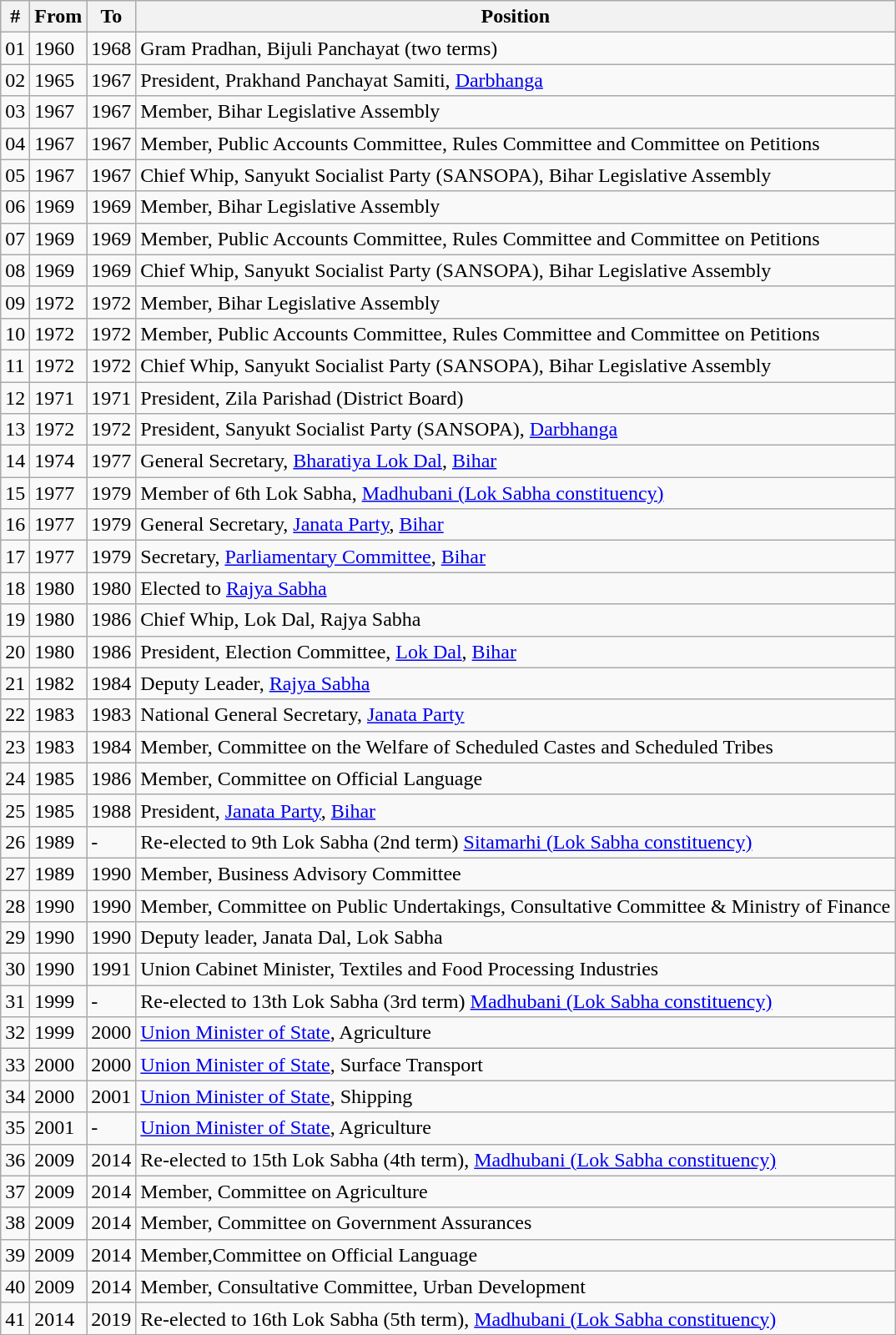<table class="wikitable sortable">
<tr>
<th>#</th>
<th>From</th>
<th>To</th>
<th>Position</th>
</tr>
<tr>
<td>01</td>
<td>1960</td>
<td>1968</td>
<td>Gram Pradhan, Bijuli Panchayat (two terms)</td>
</tr>
<tr>
<td>02</td>
<td>1965</td>
<td>1967</td>
<td>President, Prakhand Panchayat Samiti, <a href='#'>Darbhanga</a></td>
</tr>
<tr>
<td>03</td>
<td>1967</td>
<td>1967</td>
<td>Member, Bihar Legislative Assembly</td>
</tr>
<tr>
<td>04</td>
<td>1967</td>
<td>1967</td>
<td>Member, Public Accounts Committee, Rules Committee and Committee on Petitions</td>
</tr>
<tr>
<td>05</td>
<td>1967</td>
<td>1967</td>
<td>Chief Whip, Sanyukt Socialist Party (SANSOPA), Bihar Legislative Assembly</td>
</tr>
<tr>
<td>06</td>
<td>1969</td>
<td>1969</td>
<td>Member, Bihar Legislative Assembly</td>
</tr>
<tr>
<td>07</td>
<td>1969</td>
<td>1969</td>
<td>Member, Public Accounts Committee, Rules Committee and Committee on Petitions</td>
</tr>
<tr>
<td>08</td>
<td>1969</td>
<td>1969</td>
<td>Chief Whip, Sanyukt Socialist Party (SANSOPA), Bihar Legislative Assembly</td>
</tr>
<tr>
<td>09</td>
<td>1972</td>
<td>1972</td>
<td>Member, Bihar Legislative Assembly</td>
</tr>
<tr>
<td>10</td>
<td>1972</td>
<td>1972</td>
<td>Member, Public Accounts Committee, Rules Committee and Committee on Petitions</td>
</tr>
<tr>
<td>11</td>
<td>1972</td>
<td>1972</td>
<td>Chief Whip, Sanyukt Socialist Party (SANSOPA), Bihar Legislative Assembly</td>
</tr>
<tr>
<td>12</td>
<td>1971</td>
<td>1971</td>
<td>President, Zila Parishad (District Board)</td>
</tr>
<tr>
<td>13</td>
<td>1972</td>
<td>1972</td>
<td>President, Sanyukt Socialist Party (SANSOPA), <a href='#'>Darbhanga</a></td>
</tr>
<tr>
<td>14</td>
<td>1974</td>
<td>1977</td>
<td>General Secretary, <a href='#'>Bharatiya Lok Dal</a>, <a href='#'>Bihar</a></td>
</tr>
<tr>
<td>15</td>
<td>1977</td>
<td>1979</td>
<td>Member of 6th Lok Sabha, <a href='#'>Madhubani (Lok Sabha constituency)</a></td>
</tr>
<tr>
<td>16</td>
<td>1977</td>
<td>1979</td>
<td>General Secretary, <a href='#'>Janata Party</a>, <a href='#'>Bihar</a></td>
</tr>
<tr>
<td>17</td>
<td>1977</td>
<td>1979</td>
<td>Secretary, <a href='#'>Parliamentary Committee</a>, <a href='#'>Bihar</a></td>
</tr>
<tr>
<td>18</td>
<td>1980</td>
<td>1980</td>
<td>Elected to <a href='#'>Rajya Sabha</a></td>
</tr>
<tr>
<td>19</td>
<td>1980</td>
<td>1986</td>
<td>Chief Whip, Lok Dal, Rajya Sabha</td>
</tr>
<tr>
<td>20</td>
<td>1980</td>
<td>1986</td>
<td>President, Election Committee, <a href='#'>Lok Dal</a>, <a href='#'>Bihar</a></td>
</tr>
<tr>
<td>21</td>
<td>1982</td>
<td>1984</td>
<td>Deputy Leader, <a href='#'>Rajya Sabha</a></td>
</tr>
<tr>
<td>22</td>
<td>1983</td>
<td>1983</td>
<td>National General Secretary, <a href='#'>Janata Party</a></td>
</tr>
<tr>
<td>23</td>
<td>1983</td>
<td>1984</td>
<td>Member, Committee on the Welfare of Scheduled Castes and Scheduled Tribes</td>
</tr>
<tr>
<td>24</td>
<td>1985</td>
<td>1986</td>
<td>Member, Committee on Official Language</td>
</tr>
<tr>
<td>25</td>
<td>1985</td>
<td>1988</td>
<td>President, <a href='#'>Janata Party</a>, <a href='#'>Bihar</a></td>
</tr>
<tr>
<td>26</td>
<td>1989</td>
<td>-</td>
<td>Re-elected to 9th Lok Sabha (2nd term) <a href='#'>Sitamarhi (Lok Sabha constituency)</a></td>
</tr>
<tr>
<td>27</td>
<td>1989</td>
<td>1990</td>
<td>Member, Business Advisory Committee</td>
</tr>
<tr>
<td>28</td>
<td>1990</td>
<td>1990</td>
<td>Member, Committee on Public Undertakings, Consultative Committee & Ministry of Finance</td>
</tr>
<tr>
<td>29</td>
<td>1990</td>
<td>1990</td>
<td>Deputy leader, Janata Dal, Lok Sabha</td>
</tr>
<tr>
<td>30</td>
<td>1990</td>
<td>1991</td>
<td>Union Cabinet Minister, Textiles and Food Processing Industries</td>
</tr>
<tr>
<td>31</td>
<td>1999</td>
<td>-</td>
<td>Re-elected to 13th Lok Sabha (3rd term) <a href='#'>Madhubani (Lok Sabha constituency)</a></td>
</tr>
<tr>
<td>32</td>
<td>1999</td>
<td>2000</td>
<td><a href='#'>Union Minister of State</a>, Agriculture</td>
</tr>
<tr>
<td>33</td>
<td>2000</td>
<td>2000</td>
<td><a href='#'>Union Minister of State</a>, Surface Transport</td>
</tr>
<tr>
<td>34</td>
<td>2000</td>
<td>2001</td>
<td><a href='#'>Union Minister of State</a>, Shipping</td>
</tr>
<tr>
<td>35</td>
<td>2001</td>
<td>-</td>
<td><a href='#'>Union Minister of State</a>, Agriculture</td>
</tr>
<tr>
<td>36</td>
<td>2009</td>
<td>2014</td>
<td>Re-elected to 15th Lok Sabha (4th term), <a href='#'>Madhubani (Lok Sabha constituency)</a></td>
</tr>
<tr>
<td>37</td>
<td>2009</td>
<td>2014</td>
<td>Member, Committee on Agriculture</td>
</tr>
<tr>
<td>38</td>
<td>2009</td>
<td>2014</td>
<td>Member, Committee on Government Assurances</td>
</tr>
<tr>
<td>39</td>
<td>2009</td>
<td>2014</td>
<td>Member,Committee on Official Language</td>
</tr>
<tr>
<td>40</td>
<td>2009</td>
<td>2014</td>
<td>Member, Consultative Committee, Urban Development</td>
</tr>
<tr>
<td>41</td>
<td>2014</td>
<td>2019</td>
<td>Re-elected to 16th Lok Sabha (5th term), <a href='#'>Madhubani (Lok Sabha constituency)</a></td>
</tr>
<tr>
</tr>
</table>
